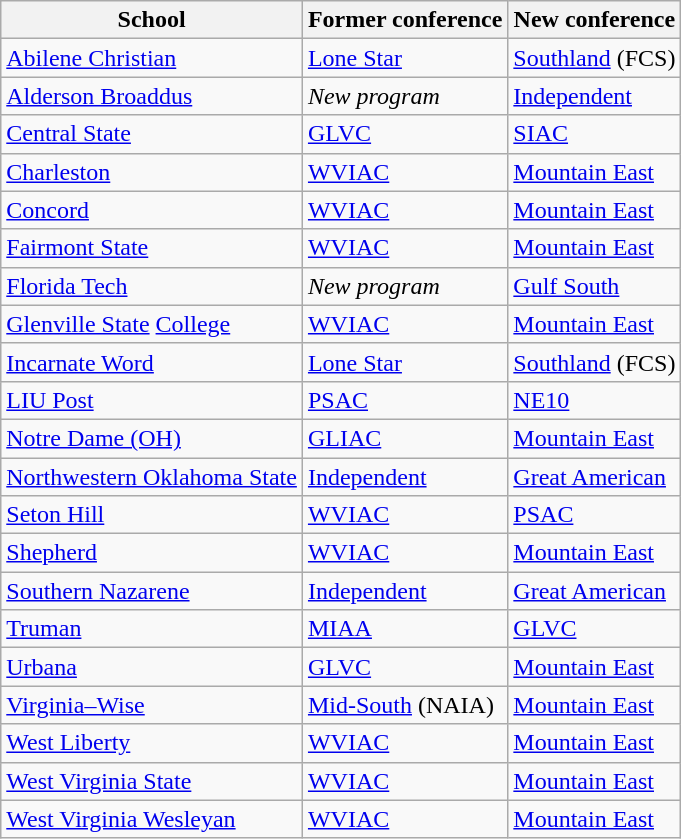<table class="wikitable sortable">
<tr>
<th>School</th>
<th>Former conference</th>
<th>New conference</th>
</tr>
<tr>
<td><a href='#'>Abilene Christian</a></td>
<td><a href='#'>Lone Star</a></td>
<td><a href='#'>Southland</a> (FCS)</td>
</tr>
<tr>
<td><a href='#'>Alderson Broaddus</a></td>
<td><em>New program</em></td>
<td><a href='#'>Independent</a></td>
</tr>
<tr>
<td><a href='#'>Central State</a></td>
<td><a href='#'>GLVC</a></td>
<td><a href='#'>SIAC</a></td>
</tr>
<tr>
<td><a href='#'>Charleston</a></td>
<td><a href='#'>WVIAC</a></td>
<td><a href='#'>Mountain East</a></td>
</tr>
<tr>
<td><a href='#'>Concord</a></td>
<td><a href='#'>WVIAC</a></td>
<td><a href='#'>Mountain East</a></td>
</tr>
<tr>
<td><a href='#'>Fairmont State</a></td>
<td><a href='#'>WVIAC</a></td>
<td><a href='#'>Mountain East</a></td>
</tr>
<tr>
<td><a href='#'>Florida Tech</a></td>
<td><em>New program</em></td>
<td><a href='#'>Gulf South</a></td>
</tr>
<tr>
<td><a href='#'>Glenville State</a> <a href='#'>College</a></td>
<td><a href='#'>WVIAC</a></td>
<td><a href='#'>Mountain East</a></td>
</tr>
<tr>
<td><a href='#'>Incarnate Word</a></td>
<td><a href='#'>Lone Star</a></td>
<td><a href='#'>Southland</a> (FCS)</td>
</tr>
<tr>
<td><a href='#'>LIU Post</a></td>
<td><a href='#'>PSAC</a></td>
<td><a href='#'>NE10</a></td>
</tr>
<tr>
<td><a href='#'>Notre Dame (OH)</a></td>
<td><a href='#'>GLIAC</a></td>
<td><a href='#'>Mountain East</a></td>
</tr>
<tr>
<td><a href='#'>Northwestern Oklahoma State</a></td>
<td><a href='#'>Independent</a></td>
<td><a href='#'>Great American</a></td>
</tr>
<tr>
<td><a href='#'>Seton Hill</a></td>
<td><a href='#'>WVIAC</a></td>
<td><a href='#'>PSAC</a></td>
</tr>
<tr>
<td><a href='#'>Shepherd</a></td>
<td><a href='#'>WVIAC</a></td>
<td><a href='#'>Mountain East</a></td>
</tr>
<tr>
<td><a href='#'>Southern Nazarene</a></td>
<td><a href='#'>Independent</a></td>
<td><a href='#'>Great American</a></td>
</tr>
<tr>
<td><a href='#'>Truman</a></td>
<td><a href='#'>MIAA</a></td>
<td><a href='#'>GLVC</a></td>
</tr>
<tr>
<td><a href='#'>Urbana</a></td>
<td><a href='#'>GLVC</a></td>
<td><a href='#'>Mountain East</a></td>
</tr>
<tr>
<td><a href='#'>Virginia–Wise</a></td>
<td><a href='#'>Mid-South</a> (NAIA)</td>
<td><a href='#'>Mountain East</a></td>
</tr>
<tr>
<td><a href='#'>West Liberty</a></td>
<td><a href='#'>WVIAC</a></td>
<td><a href='#'>Mountain East</a></td>
</tr>
<tr>
<td><a href='#'>West Virginia State</a></td>
<td><a href='#'>WVIAC</a></td>
<td><a href='#'>Mountain East</a></td>
</tr>
<tr>
<td><a href='#'>West Virginia Wesleyan</a></td>
<td><a href='#'>WVIAC</a></td>
<td><a href='#'>Mountain East</a></td>
</tr>
</table>
